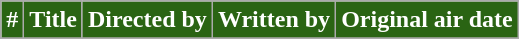<table class="wikitable plainrowheaders"  style="background:#FFFFFF;">
<tr>
<th style="background: #2A6413; color:#fff;">#</th>
<th style="background: #2A6413; color:#fff;">Title</th>
<th style="background: #2A6413; color:#fff;">Directed by</th>
<th style="background: #2A6413; color:#fff;">Written by</th>
<th style="background: #2A6413; color:#fff;">Original air date</th>
</tr>
<tr>
</tr>
</table>
